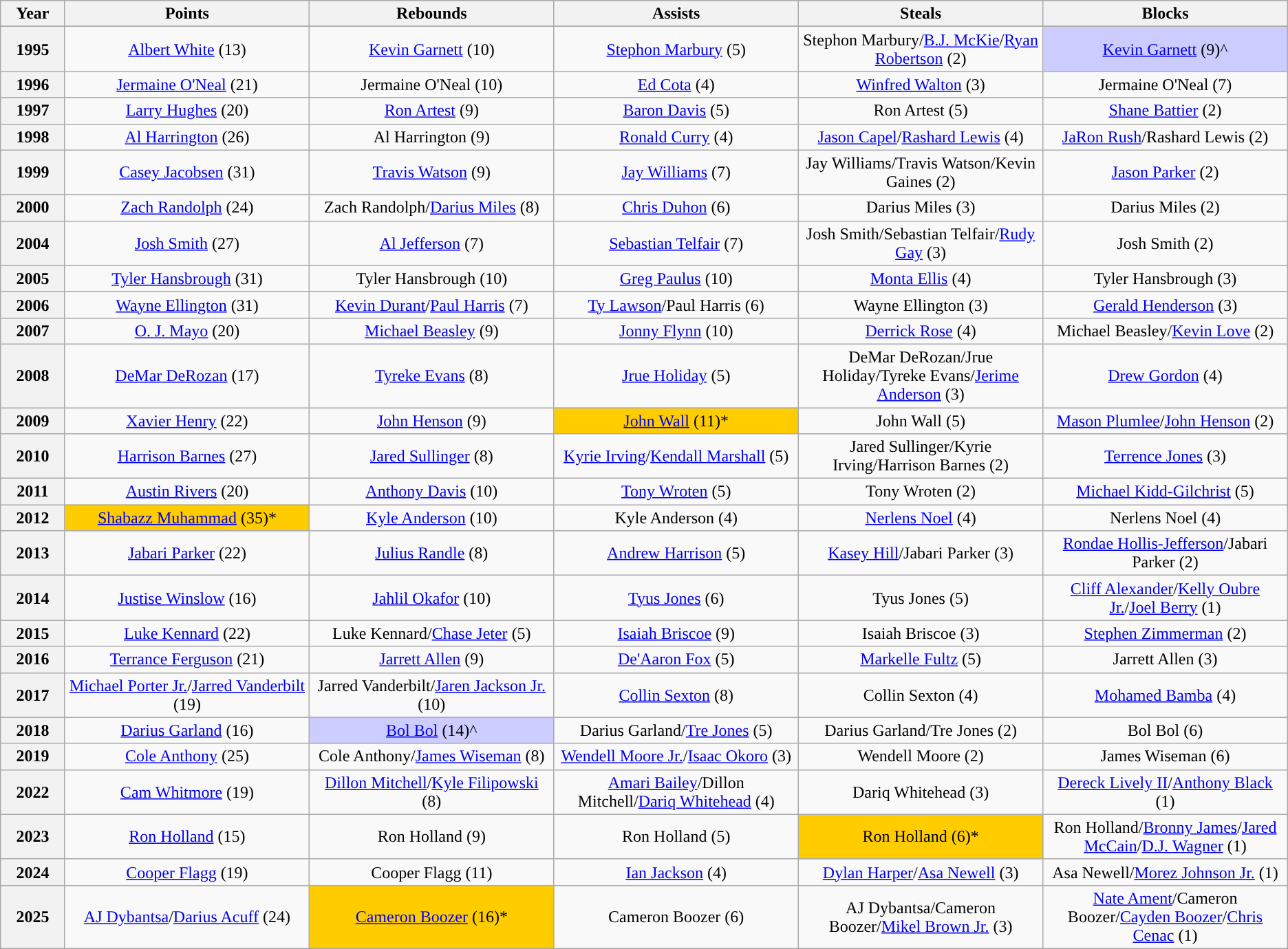<table class="wikitable sortable" style="text-align:center">
<tr>
<th class="unsortable" style="width:5%">Year</th>
<th class="unsortable" style="width:19%">Points</th>
<th class="unsortable" style="width:19%">Rebounds</th>
<th class="unsortable" style="width:19%">Assists</th>
<th class="unsortable" style="width:19%">Steals</th>
<th class="unsortable" style="width:19%">Blocks</th>
</tr>
<tr>
</tr>
<tr>
<th>1995</th>
<td><a href='#'>Albert White</a> (13)</td>
<td><a href='#'>Kevin Garnett</a> (10)</td>
<td><a href='#'>Stephon Marbury</a> (5)</td>
<td>Stephon Marbury/<a href='#'>B.J. McKie</a>/<a href='#'>Ryan Robertson</a> (2)</td>
<td style="background-color:#CCCCFF"><a href='#'>Kevin Garnett</a> (9)^</td>
</tr>
<tr>
<th>1996</th>
<td><a href='#'>Jermaine O'Neal</a> (21)</td>
<td>Jermaine O'Neal (10)</td>
<td><a href='#'>Ed Cota</a> (4)</td>
<td><a href='#'>Winfred Walton</a> (3)</td>
<td>Jermaine O'Neal (7)</td>
</tr>
<tr>
<th>1997</th>
<td><a href='#'>Larry Hughes</a> (20)</td>
<td><a href='#'>Ron Artest</a> (9)</td>
<td><a href='#'>Baron Davis</a> (5)</td>
<td>Ron Artest (5)</td>
<td><a href='#'>Shane Battier</a> (2)</td>
</tr>
<tr>
<th>1998</th>
<td><a href='#'>Al Harrington</a> (26)</td>
<td>Al Harrington (9)</td>
<td><a href='#'>Ronald Curry</a> (4)</td>
<td><a href='#'>Jason Capel</a>/<a href='#'>Rashard Lewis</a> (4)</td>
<td><a href='#'>JaRon Rush</a>/Rashard Lewis (2)</td>
</tr>
<tr>
<th>1999</th>
<td><a href='#'>Casey Jacobsen</a> (31)</td>
<td><a href='#'>Travis Watson</a> (9)</td>
<td><a href='#'>Jay Williams</a> (7)</td>
<td>Jay Williams/Travis Watson/Kevin Gaines (2)</td>
<td><a href='#'>Jason Parker</a> (2)</td>
</tr>
<tr>
<th>2000</th>
<td><a href='#'>Zach Randolph</a> (24)</td>
<td>Zach Randolph/<a href='#'>Darius Miles</a> (8)</td>
<td><a href='#'>Chris Duhon</a> (6)</td>
<td>Darius Miles (3)</td>
<td>Darius Miles (2)</td>
</tr>
<tr>
<th>2004</th>
<td><a href='#'>Josh Smith</a> (27)</td>
<td><a href='#'>Al Jefferson</a> (7)</td>
<td><a href='#'>Sebastian Telfair</a> (7)</td>
<td>Josh Smith/Sebastian Telfair/<a href='#'>Rudy Gay</a> (3)</td>
<td>Josh Smith (2)</td>
</tr>
<tr>
<th>2005</th>
<td><a href='#'>Tyler Hansbrough</a> (31)</td>
<td>Tyler Hansbrough (10)</td>
<td><a href='#'>Greg Paulus</a> (10)</td>
<td><a href='#'>Monta Ellis</a> (4)</td>
<td>Tyler Hansbrough (3)</td>
</tr>
<tr>
<th>2006</th>
<td><a href='#'>Wayne Ellington</a> (31)</td>
<td><a href='#'>Kevin Durant</a>/<a href='#'>Paul Harris</a> (7)</td>
<td><a href='#'>Ty Lawson</a>/Paul Harris (6)</td>
<td>Wayne Ellington (3)</td>
<td><a href='#'>Gerald Henderson</a> (3)</td>
</tr>
<tr>
<th>2007</th>
<td><a href='#'>O. J. Mayo</a> (20)</td>
<td><a href='#'>Michael Beasley</a> (9)</td>
<td><a href='#'>Jonny Flynn</a> (10)</td>
<td><a href='#'>Derrick Rose</a> (4)</td>
<td>Michael Beasley/<a href='#'>Kevin Love</a> (2)</td>
</tr>
<tr>
<th>2008</th>
<td><a href='#'>DeMar DeRozan</a> (17)</td>
<td><a href='#'>Tyreke Evans</a> (8)</td>
<td><a href='#'>Jrue Holiday</a> (5)</td>
<td>DeMar DeRozan/Jrue Holiday/Tyreke Evans/<a href='#'>Jerime Anderson</a> (3)</td>
<td><a href='#'>Drew Gordon</a> (4)</td>
</tr>
<tr>
<th>2009</th>
<td><a href='#'>Xavier Henry</a> (22)</td>
<td><a href='#'>John Henson</a> (9)</td>
<td style="background-color:#FFCC00"><a href='#'>John Wall</a> (11)*</td>
<td>John Wall (5)</td>
<td><a href='#'>Mason Plumlee</a>/<a href='#'>John Henson</a> (2)</td>
</tr>
<tr>
<th>2010</th>
<td><a href='#'>Harrison Barnes</a> (27)</td>
<td><a href='#'>Jared Sullinger</a> (8)</td>
<td><a href='#'>Kyrie Irving</a>/<a href='#'>Kendall Marshall</a> (5)</td>
<td>Jared Sullinger/Kyrie Irving/Harrison Barnes (2)</td>
<td><a href='#'>Terrence Jones</a> (3)</td>
</tr>
<tr>
<th>2011</th>
<td><a href='#'>Austin Rivers</a> (20)</td>
<td><a href='#'>Anthony Davis</a> (10)</td>
<td><a href='#'>Tony Wroten</a> (5)</td>
<td>Tony Wroten (2)</td>
<td><a href='#'>Michael Kidd-Gilchrist</a> (5)</td>
</tr>
<tr>
<th>2012</th>
<td style="background-color:#FFCC00"><a href='#'>Shabazz Muhammad</a> (35)*</td>
<td><a href='#'>Kyle Anderson</a> (10)</td>
<td>Kyle Anderson (4)</td>
<td><a href='#'>Nerlens Noel</a> (4)</td>
<td>Nerlens Noel (4)</td>
</tr>
<tr>
<th>2013</th>
<td><a href='#'>Jabari Parker</a> (22)</td>
<td><a href='#'>Julius Randle</a> (8)</td>
<td><a href='#'>Andrew Harrison</a> (5)</td>
<td><a href='#'>Kasey Hill</a>/Jabari Parker (3)</td>
<td><a href='#'>Rondae Hollis-Jefferson</a>/Jabari Parker (2)</td>
</tr>
<tr>
<th>2014</th>
<td><a href='#'>Justise Winslow</a> (16)</td>
<td><a href='#'>Jahlil Okafor</a> (10)</td>
<td><a href='#'>Tyus Jones</a> (6)</td>
<td>Tyus Jones (5)</td>
<td><a href='#'>Cliff Alexander</a>/<a href='#'>Kelly Oubre Jr.</a>/<a href='#'>Joel Berry</a> (1)</td>
</tr>
<tr>
<th>2015</th>
<td><a href='#'>Luke Kennard</a> (22)</td>
<td>Luke Kennard/<a href='#'>Chase Jeter</a> (5)</td>
<td><a href='#'>Isaiah Briscoe</a> (9)</td>
<td>Isaiah Briscoe (3)</td>
<td><a href='#'>Stephen Zimmerman</a> (2)</td>
</tr>
<tr>
<th>2016</th>
<td><a href='#'>Terrance Ferguson</a> (21)</td>
<td><a href='#'>Jarrett Allen</a> (9)</td>
<td><a href='#'>De'Aaron Fox</a> (5)</td>
<td><a href='#'>Markelle Fultz</a> (5)</td>
<td>Jarrett Allen (3)</td>
</tr>
<tr>
<th>2017</th>
<td><a href='#'>Michael Porter Jr.</a>/<a href='#'>Jarred Vanderbilt</a> (19)</td>
<td>Jarred Vanderbilt/<a href='#'>Jaren Jackson Jr.</a> (10)</td>
<td><a href='#'>Collin Sexton</a> (8)</td>
<td>Collin Sexton (4)</td>
<td><a href='#'>Mohamed Bamba</a> (4)</td>
</tr>
<tr>
<th>2018</th>
<td><a href='#'>Darius Garland</a> (16)</td>
<td style="background-color:#CCCCFF"><a href='#'>Bol Bol</a> (14)^</td>
<td>Darius Garland/<a href='#'>Tre Jones</a> (5)</td>
<td>Darius Garland/Tre Jones (2)</td>
<td>Bol Bol (6)</td>
</tr>
<tr>
<th>2019</th>
<td><a href='#'>Cole Anthony</a> (25)</td>
<td>Cole Anthony/<a href='#'>James Wiseman</a> (8)</td>
<td><a href='#'>Wendell Moore Jr.</a>/<a href='#'>Isaac Okoro</a> (3)</td>
<td>Wendell Moore (2)</td>
<td>James Wiseman (6)</td>
</tr>
<tr>
<th>2022</th>
<td><a href='#'>Cam Whitmore</a> (19)</td>
<td><a href='#'>Dillon Mitchell</a>/<a href='#'>Kyle Filipowski</a> (8)</td>
<td><a href='#'>Amari Bailey</a>/Dillon Mitchell/<a href='#'>Dariq Whitehead</a> (4)</td>
<td>Dariq Whitehead (3)</td>
<td><a href='#'>Dereck Lively II</a>/<a href='#'>Anthony Black</a> (1)</td>
</tr>
<tr>
<th>2023</th>
<td><a href='#'>Ron Holland</a> (15)</td>
<td>Ron Holland (9)</td>
<td>Ron Holland (5)</td>
<td style="background-color:#FFCC00">Ron Holland (6)*</td>
<td>Ron Holland/<a href='#'>Bronny James</a>/<a href='#'>Jared McCain</a>/<a href='#'>D.J. Wagner</a> (1)</td>
</tr>
<tr>
<th>2024</th>
<td><a href='#'>Cooper Flagg</a> (19)</td>
<td>Cooper Flagg (11)</td>
<td><a href='#'>Ian Jackson</a> (4)</td>
<td><a href='#'>Dylan Harper</a>/<a href='#'>Asa Newell</a> (3)</td>
<td>Asa Newell/<a href='#'>Morez Johnson Jr.</a> (1)</td>
</tr>
<tr>
<th>2025</th>
<td><a href='#'>AJ Dybantsa</a>/<a href='#'>Darius Acuff</a> (24)</td>
<td style="background-color:#FFCC00"><a href='#'>Cameron Boozer</a> (16)*</td>
<td>Cameron Boozer (6)</td>
<td>AJ Dybantsa/Cameron Boozer/<a href='#'>Mikel Brown Jr.</a> (3)</td>
<td><a href='#'>Nate Ament</a>/Cameron Boozer/<a href='#'>Cayden Boozer</a>/<a href='#'>Chris Cenac</a> (1)</td>
</tr>
</table>
